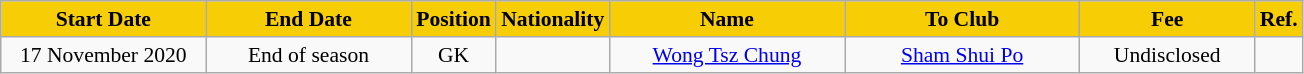<table class="wikitable"  style="text-align:center; font-size:90%;">
<tr>
<th style="background:#f7cd06; color:#000000; width:130px;">Start Date</th>
<th style="background:#f7cd06; color:#000000; width:130px;">End Date</th>
<th style="background:#f7cd06; color:#000000; width:50px;">Position</th>
<th style="background:#f7cd06; color:#000000; width:50px;">Nationality</th>
<th style="background:#f7cd06; color:#000000; width:150px;">Name</th>
<th style="background:#f7cd06; color:#000000; width:150px;">To Club</th>
<th style="background:#f7cd06; color:#000000; width:110px;">Fee</th>
<th style="background:#f7cd06; color:#000000; width:25px;">Ref.</th>
</tr>
<tr>
<td>17 November 2020</td>
<td>End of season</td>
<td>GK</td>
<td></td>
<td><a href='#'>Wong Tsz Chung</a></td>
<td><a href='#'>Sham Shui Po</a></td>
<td>Undisclosed</td>
<td></td>
</tr>
</table>
